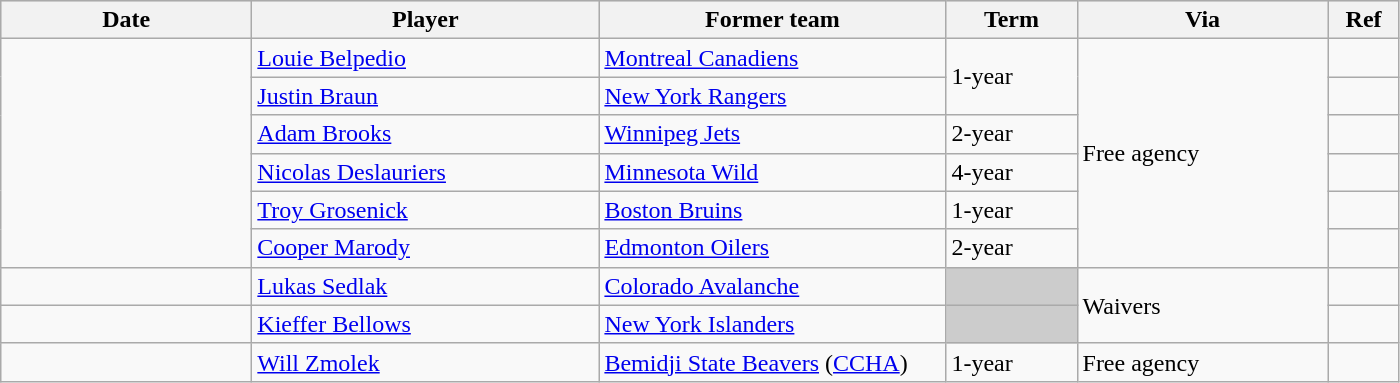<table class="wikitable">
<tr style="background:#ddd; text-align:center;">
<th style="width: 10em;">Date</th>
<th style="width: 14em;">Player</th>
<th style="width: 14em;">Former team</th>
<th style="width: 5em;">Term</th>
<th style="width: 10em;">Via</th>
<th style="width: 2.5em;">Ref</th>
</tr>
<tr>
<td rowspan=6></td>
<td><a href='#'>Louie Belpedio</a></td>
<td><a href='#'>Montreal Canadiens</a></td>
<td rowspan=2>1-year</td>
<td rowspan=6>Free agency</td>
<td></td>
</tr>
<tr>
<td><a href='#'>Justin Braun</a></td>
<td><a href='#'>New York Rangers</a></td>
<td></td>
</tr>
<tr>
<td><a href='#'>Adam Brooks</a></td>
<td><a href='#'>Winnipeg Jets</a></td>
<td>2-year</td>
<td></td>
</tr>
<tr>
<td><a href='#'>Nicolas Deslauriers</a></td>
<td><a href='#'>Minnesota Wild</a></td>
<td>4-year</td>
<td></td>
</tr>
<tr>
<td><a href='#'>Troy Grosenick</a></td>
<td><a href='#'>Boston Bruins</a></td>
<td>1-year</td>
<td></td>
</tr>
<tr>
<td><a href='#'>Cooper Marody</a></td>
<td><a href='#'>Edmonton Oilers</a></td>
<td>2-year</td>
<td></td>
</tr>
<tr>
<td></td>
<td><a href='#'>Lukas Sedlak</a></td>
<td><a href='#'>Colorado Avalanche</a></td>
<td style="background:#ccc;"></td>
<td rowspan=2>Waivers</td>
<td></td>
</tr>
<tr>
<td></td>
<td><a href='#'>Kieffer Bellows</a></td>
<td><a href='#'>New York Islanders</a></td>
<td style="background:#ccc;"></td>
<td></td>
</tr>
<tr>
<td></td>
<td><a href='#'>Will Zmolek</a></td>
<td><a href='#'>Bemidji State Beavers</a> (<a href='#'>CCHA</a>)</td>
<td>1-year</td>
<td>Free agency</td>
<td></td>
</tr>
</table>
